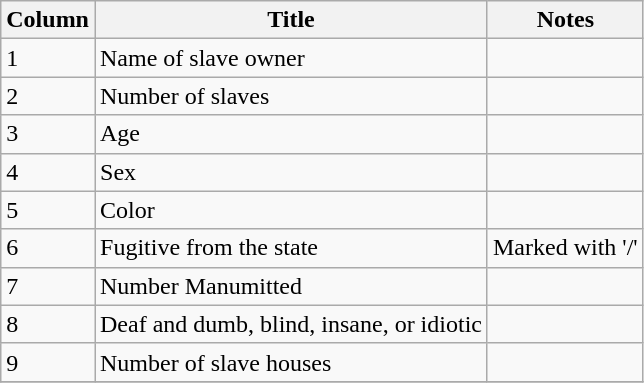<table border="1" class="wikitable">
<tr>
<th>Column</th>
<th>Title</th>
<th>Notes</th>
</tr>
<tr>
<td>1</td>
<td>Name of slave owner</td>
<td></td>
</tr>
<tr>
<td>2</td>
<td>Number of slaves</td>
<td></td>
</tr>
<tr>
<td>3</td>
<td>Age</td>
<td></td>
</tr>
<tr>
<td>4</td>
<td>Sex</td>
<td></td>
</tr>
<tr>
<td>5</td>
<td>Color</td>
<td></td>
</tr>
<tr>
<td>6</td>
<td>Fugitive from the state</td>
<td>Marked with '/'</td>
</tr>
<tr>
<td>7</td>
<td>Number Manumitted</td>
<td></td>
</tr>
<tr>
<td>8</td>
<td>Deaf and dumb, blind, insane, or idiotic</td>
<td></td>
</tr>
<tr>
<td>9</td>
<td>Number of slave houses</td>
<td></td>
</tr>
<tr>
</tr>
</table>
